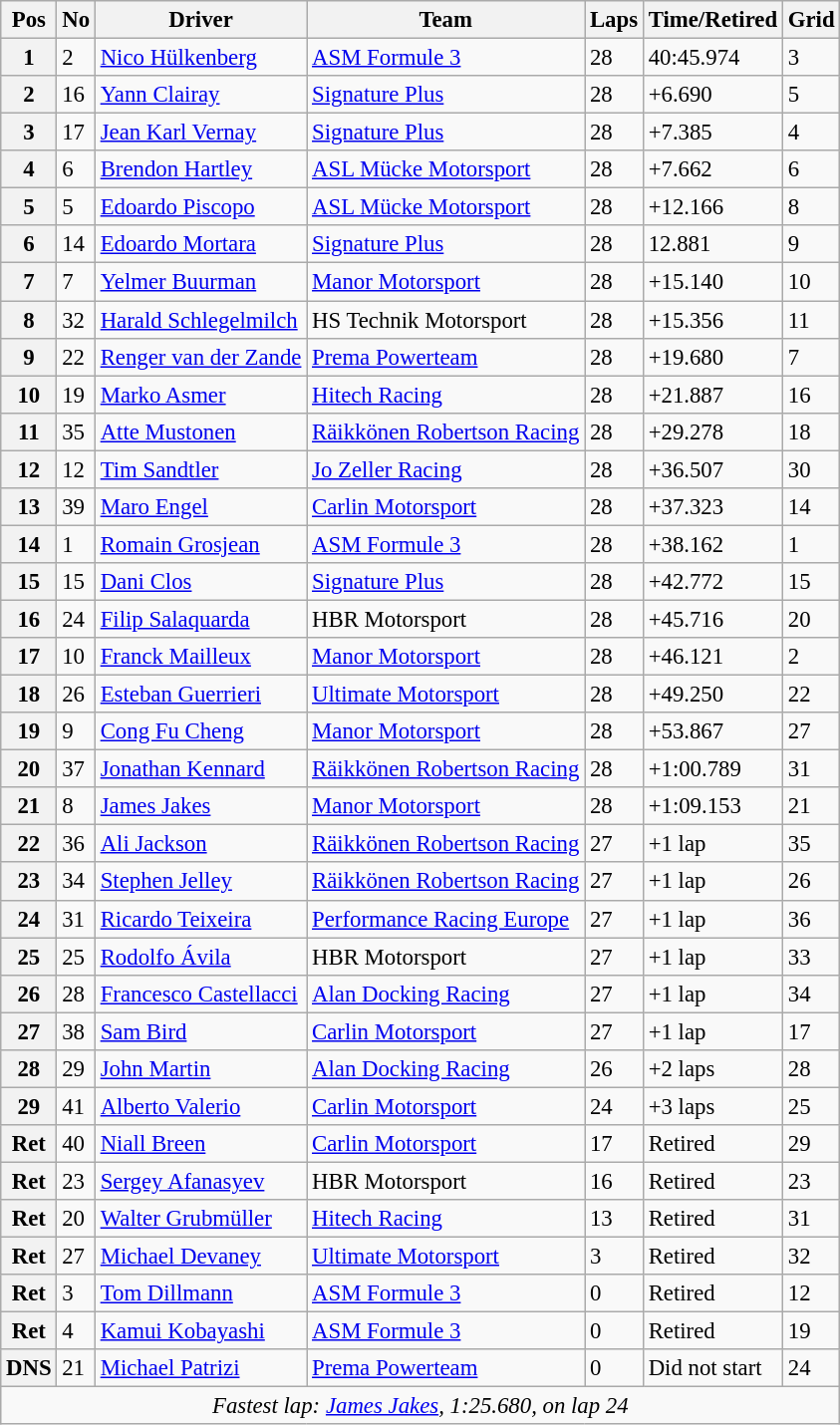<table class="wikitable" style="font-size:95%">
<tr>
<th>Pos</th>
<th>No</th>
<th>Driver</th>
<th>Team</th>
<th>Laps</th>
<th>Time/Retired</th>
<th>Grid</th>
</tr>
<tr>
<th>1</th>
<td>2</td>
<td> <a href='#'>Nico Hülkenberg</a></td>
<td><a href='#'>ASM Formule 3</a></td>
<td>28</td>
<td>40:45.974</td>
<td>3</td>
</tr>
<tr>
<th>2</th>
<td>16</td>
<td> <a href='#'>Yann Clairay</a></td>
<td><a href='#'>Signature Plus</a></td>
<td>28</td>
<td>+6.690</td>
<td>5</td>
</tr>
<tr>
<th>3</th>
<td>17</td>
<td> <a href='#'>Jean Karl Vernay</a></td>
<td><a href='#'>Signature Plus</a></td>
<td>28</td>
<td>+7.385</td>
<td>4</td>
</tr>
<tr>
<th>4</th>
<td>6</td>
<td> <a href='#'>Brendon Hartley</a></td>
<td><a href='#'>ASL Mücke Motorsport</a></td>
<td>28</td>
<td>+7.662</td>
<td>6</td>
</tr>
<tr>
<th>5</th>
<td>5</td>
<td> <a href='#'>Edoardo Piscopo</a></td>
<td><a href='#'>ASL Mücke Motorsport</a></td>
<td>28</td>
<td>+12.166</td>
<td>8</td>
</tr>
<tr>
<th>6</th>
<td>14</td>
<td> <a href='#'>Edoardo Mortara</a></td>
<td><a href='#'>Signature Plus</a></td>
<td>28</td>
<td>12.881</td>
<td>9</td>
</tr>
<tr>
<th>7</th>
<td>7</td>
<td> <a href='#'>Yelmer Buurman</a></td>
<td><a href='#'>Manor Motorsport</a></td>
<td>28</td>
<td>+15.140</td>
<td>10</td>
</tr>
<tr>
<th>8</th>
<td>32</td>
<td> <a href='#'>Harald Schlegelmilch</a></td>
<td>HS Technik Motorsport</td>
<td>28</td>
<td>+15.356</td>
<td>11</td>
</tr>
<tr>
<th>9</th>
<td>22</td>
<td> <a href='#'>Renger van der Zande</a></td>
<td><a href='#'>Prema Powerteam</a></td>
<td>28</td>
<td>+19.680</td>
<td>7</td>
</tr>
<tr>
<th>10</th>
<td>19</td>
<td> <a href='#'>Marko Asmer</a></td>
<td><a href='#'>Hitech Racing</a></td>
<td>28</td>
<td>+21.887</td>
<td>16</td>
</tr>
<tr>
<th>11</th>
<td>35</td>
<td> <a href='#'>Atte Mustonen</a></td>
<td><a href='#'>Räikkönen Robertson Racing</a></td>
<td>28</td>
<td>+29.278</td>
<td>18</td>
</tr>
<tr>
<th>12</th>
<td>12</td>
<td> <a href='#'>Tim Sandtler</a></td>
<td><a href='#'>Jo Zeller Racing</a></td>
<td>28</td>
<td>+36.507</td>
<td>30</td>
</tr>
<tr>
<th>13</th>
<td>39</td>
<td> <a href='#'>Maro Engel</a></td>
<td><a href='#'>Carlin Motorsport</a></td>
<td>28</td>
<td>+37.323</td>
<td>14</td>
</tr>
<tr>
<th>14</th>
<td>1</td>
<td> <a href='#'>Romain Grosjean</a></td>
<td><a href='#'>ASM Formule 3</a></td>
<td>28</td>
<td>+38.162</td>
<td>1</td>
</tr>
<tr>
<th>15</th>
<td>15</td>
<td> <a href='#'>Dani Clos</a></td>
<td><a href='#'>Signature Plus</a></td>
<td>28</td>
<td>+42.772</td>
<td>15</td>
</tr>
<tr>
<th>16</th>
<td>24</td>
<td> <a href='#'>Filip Salaquarda</a></td>
<td>HBR Motorsport</td>
<td>28</td>
<td>+45.716</td>
<td>20</td>
</tr>
<tr>
<th>17</th>
<td>10</td>
<td> <a href='#'>Franck Mailleux</a></td>
<td><a href='#'>Manor Motorsport</a></td>
<td>28</td>
<td>+46.121</td>
<td>2</td>
</tr>
<tr>
<th>18</th>
<td>26</td>
<td> <a href='#'>Esteban Guerrieri</a></td>
<td><a href='#'>Ultimate Motorsport</a></td>
<td>28</td>
<td>+49.250</td>
<td>22</td>
</tr>
<tr>
<th>19</th>
<td>9</td>
<td> <a href='#'>Cong Fu Cheng</a></td>
<td><a href='#'>Manor Motorsport</a></td>
<td>28</td>
<td>+53.867</td>
<td>27</td>
</tr>
<tr>
<th>20</th>
<td>37</td>
<td> <a href='#'>Jonathan Kennard</a></td>
<td><a href='#'>Räikkönen Robertson Racing</a></td>
<td>28</td>
<td>+1:00.789</td>
<td>31</td>
</tr>
<tr>
<th>21</th>
<td>8</td>
<td> <a href='#'>James Jakes</a></td>
<td><a href='#'>Manor Motorsport</a></td>
<td>28</td>
<td>+1:09.153</td>
<td>21</td>
</tr>
<tr>
<th>22</th>
<td>36</td>
<td> <a href='#'>Ali Jackson</a></td>
<td><a href='#'>Räikkönen Robertson Racing</a></td>
<td>27</td>
<td>+1 lap</td>
<td>35</td>
</tr>
<tr>
<th>23</th>
<td>34</td>
<td> <a href='#'>Stephen Jelley</a></td>
<td><a href='#'>Räikkönen Robertson Racing</a></td>
<td>27</td>
<td>+1 lap</td>
<td>26</td>
</tr>
<tr>
<th>24</th>
<td>31</td>
<td> <a href='#'>Ricardo Teixeira</a></td>
<td><a href='#'>Performance Racing Europe</a></td>
<td>27</td>
<td>+1 lap</td>
<td>36</td>
</tr>
<tr>
<th>25</th>
<td>25</td>
<td> <a href='#'>Rodolfo Ávila</a></td>
<td>HBR Motorsport</td>
<td>27</td>
<td>+1 lap</td>
<td>33</td>
</tr>
<tr>
<th>26</th>
<td>28</td>
<td> <a href='#'>Francesco Castellacci</a></td>
<td><a href='#'>Alan Docking Racing</a></td>
<td>27</td>
<td>+1 lap</td>
<td>34</td>
</tr>
<tr>
<th>27</th>
<td>38</td>
<td> <a href='#'>Sam Bird</a></td>
<td><a href='#'>Carlin Motorsport</a></td>
<td>27</td>
<td>+1 lap</td>
<td>17</td>
</tr>
<tr>
<th>28</th>
<td>29</td>
<td> <a href='#'>John Martin</a></td>
<td><a href='#'>Alan Docking Racing</a></td>
<td>26</td>
<td>+2 laps</td>
<td>28</td>
</tr>
<tr>
<th>29</th>
<td>41</td>
<td> <a href='#'>Alberto Valerio</a></td>
<td><a href='#'>Carlin Motorsport</a></td>
<td>24</td>
<td>+3 laps</td>
<td>25</td>
</tr>
<tr>
<th>Ret</th>
<td>40</td>
<td> <a href='#'>Niall Breen</a></td>
<td><a href='#'>Carlin Motorsport</a></td>
<td>17</td>
<td>Retired</td>
<td>29</td>
</tr>
<tr>
<th>Ret</th>
<td>23</td>
<td> <a href='#'>Sergey Afanasyev</a></td>
<td>HBR Motorsport</td>
<td>16</td>
<td>Retired</td>
<td>23</td>
</tr>
<tr>
<th>Ret</th>
<td>20</td>
<td> <a href='#'>Walter Grubmüller</a></td>
<td><a href='#'>Hitech Racing</a></td>
<td>13</td>
<td>Retired</td>
<td>31</td>
</tr>
<tr>
<th>Ret</th>
<td>27</td>
<td> <a href='#'>Michael Devaney</a></td>
<td><a href='#'>Ultimate Motorsport</a></td>
<td>3</td>
<td>Retired</td>
<td>32</td>
</tr>
<tr>
<th>Ret</th>
<td>3</td>
<td> <a href='#'>Tom Dillmann</a></td>
<td><a href='#'>ASM Formule 3</a></td>
<td>0</td>
<td>Retired</td>
<td>12</td>
</tr>
<tr>
<th>Ret</th>
<td>4</td>
<td> <a href='#'>Kamui Kobayashi</a></td>
<td><a href='#'>ASM Formule 3</a></td>
<td>0</td>
<td>Retired</td>
<td>19</td>
</tr>
<tr>
<th>DNS</th>
<td>21</td>
<td> <a href='#'>Michael Patrizi</a></td>
<td><a href='#'>Prema Powerteam</a></td>
<td>0</td>
<td>Did not start</td>
<td>24</td>
</tr>
<tr>
<td colspan=7 align=center><em>Fastest lap: <a href='#'>James Jakes</a>, 1:25.680,  on lap 24</em></td>
</tr>
</table>
